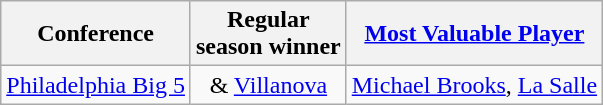<table class="wikitable" style="text-align:center;">
<tr>
<th>Conference</th>
<th>Regular <br> season winner</th>
<th><a href='#'>Most Valuable Player</a></th>
</tr>
<tr>
<td><a href='#'>Philadelphia Big 5</a></td>
<td> & <a href='#'>Villanova</a></td>
<td><a href='#'>Michael Brooks</a>, <a href='#'>La Salle</a></td>
</tr>
</table>
